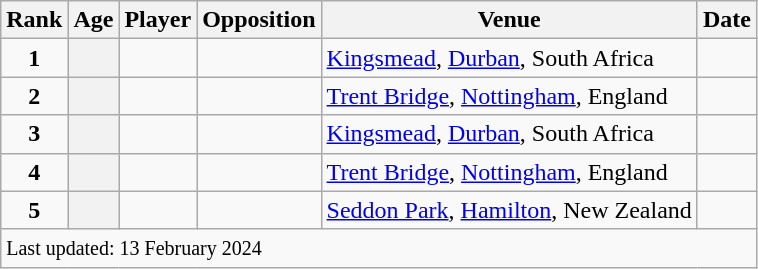<table class="wikitable plainrowheaders sortable">
<tr>
<th scope=col>Rank</th>
<th scope=col>Age</th>
<th scope=col>Player</th>
<th scope=col>Opposition</th>
<th scope=col>Venue</th>
<th scope=col>Date</th>
</tr>
<tr>
<td align=center><strong>1</strong></td>
<th scope=row style=text-align:center;></th>
<td></td>
<td></td>
<td><a href='#'>Kingsmead</a>, <a href='#'>Durban</a>, South Africa</td>
<td></td>
</tr>
<tr>
<td align=center><strong>2</strong></td>
<th scope=row style=text-align:center;></th>
<td></td>
<td></td>
<td><a href='#'>Trent Bridge</a>, <a href='#'>Nottingham</a>, England</td>
<td></td>
</tr>
<tr>
<td align=center><strong>3</strong></td>
<th scope=row style=text-align:center;></th>
<td></td>
<td></td>
<td><a href='#'>Kingsmead</a>, <a href='#'>Durban</a>, South Africa</td>
<td></td>
</tr>
<tr>
<td align=center><strong>4</strong></td>
<th scope=row style=text-align:center;></th>
<td></td>
<td></td>
<td><a href='#'>Trent Bridge</a>, <a href='#'>Nottingham</a>, England</td>
<td></td>
</tr>
<tr>
<td align=center><strong>5</strong></td>
<th scope=row style=text-align:center;></th>
<td></td>
<td></td>
<td><a href='#'>Seddon Park</a>, <a href='#'>Hamilton</a>, New Zealand</td>
<td></td>
</tr>
<tr class=sortbottom>
<td colspan=7><small>Last updated: 13 February 2024</small></td>
</tr>
</table>
